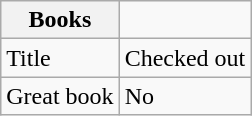<table class="wikitable">
<tr>
<th>Books</th>
<td></td>
</tr>
<tr>
<td>Title</td>
<td>Checked out</td>
</tr>
<tr>
<td>Great book</td>
<td>No</td>
</tr>
</table>
